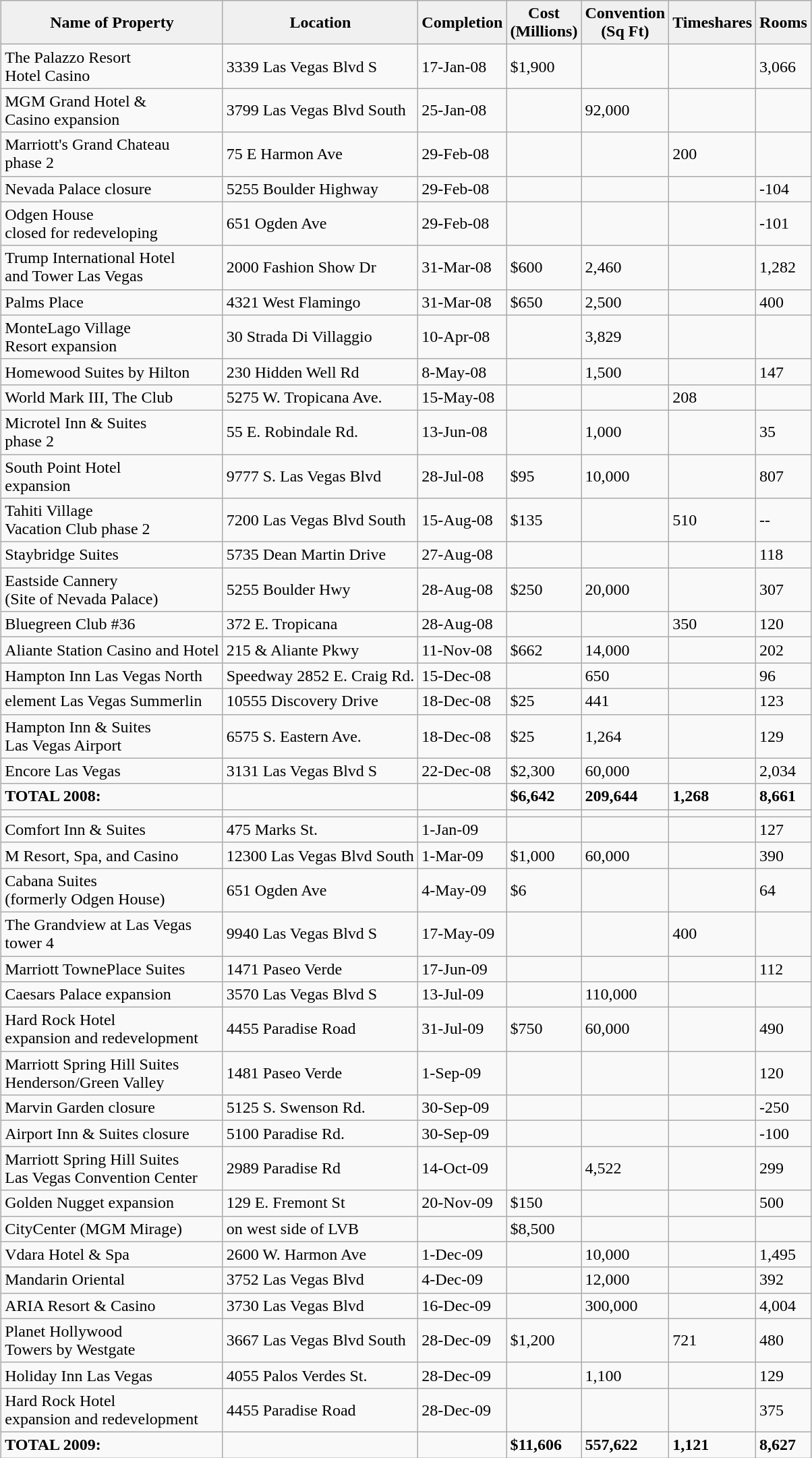<table class="wikitable" style="margin: 1em auto 1em auto">
<tr>
<th align="center" style="background:#f0f0f0;"><strong>Name of Property</strong></th>
<th align="center" style="background:#f0f0f0;"><strong>Location</strong></th>
<th align="center" style="background:#f0f0f0;"><strong>Completion</strong></th>
<th align="center" style="background:#f0f0f0;"><strong>Cost  <br> (Millions)</strong></th>
<th align="center" style="background:#f0f0f0;"><strong>Convention <br> (Sq Ft)</strong></th>
<th align="center" style="background:#f0f0f0;"><strong>Timeshares</strong></th>
<th align="center" style="background:#f0f0f0;"><strong>Rooms</strong></th>
</tr>
<tr>
<td>The Palazzo Resort <br>Hotel Casino</td>
<td>3339 Las Vegas Blvd S</td>
<td>17-Jan-08</td>
<td>$1,900</td>
<td></td>
<td></td>
<td>3,066</td>
</tr>
<tr>
<td>MGM Grand Hotel & <br>Casino expansion</td>
<td>3799 Las Vegas Blvd South</td>
<td>25-Jan-08</td>
<td></td>
<td>92,000</td>
<td></td>
<td></td>
</tr>
<tr>
<td>Marriott's Grand Chateau <br>phase 2</td>
<td>75 E Harmon Ave</td>
<td>29-Feb-08</td>
<td></td>
<td></td>
<td>200</td>
<td></td>
</tr>
<tr>
<td>Nevada Palace closure</td>
<td>5255 Boulder Highway</td>
<td>29-Feb-08</td>
<td></td>
<td></td>
<td></td>
<td>-104</td>
</tr>
<tr>
<td>Odgen House<br>closed for redeveloping</td>
<td>651 Ogden Ave</td>
<td>29-Feb-08</td>
<td></td>
<td></td>
<td></td>
<td>-101</td>
</tr>
<tr>
<td>Trump International Hotel<br> and Tower Las Vegas</td>
<td>2000 Fashion Show Dr</td>
<td>31-Mar-08</td>
<td>$600</td>
<td>2,460</td>
<td></td>
<td>1,282</td>
</tr>
<tr>
<td>Palms Place</td>
<td>4321 West Flamingo</td>
<td>31-Mar-08</td>
<td>$650</td>
<td>2,500</td>
<td></td>
<td>400</td>
</tr>
<tr>
<td>MonteLago Village <br>Resort expansion</td>
<td>30 Strada Di Villaggio</td>
<td>10-Apr-08</td>
<td></td>
<td>3,829</td>
<td></td>
<td></td>
</tr>
<tr>
<td>Homewood Suites by Hilton</td>
<td>230 Hidden Well Rd</td>
<td>8-May-08</td>
<td></td>
<td>1,500</td>
<td></td>
<td>147</td>
</tr>
<tr>
<td>World Mark III, The Club</td>
<td>5275 W. Tropicana Ave.</td>
<td>15-May-08</td>
<td></td>
<td></td>
<td>208</td>
<td></td>
</tr>
<tr>
<td>Microtel Inn & Suites<br> phase 2</td>
<td>55 E. Robindale Rd.</td>
<td>13-Jun-08</td>
<td></td>
<td>1,000</td>
<td></td>
<td>35</td>
</tr>
<tr>
<td>South Point Hotel <br>expansion</td>
<td>9777 S. Las Vegas Blvd</td>
<td>28-Jul-08</td>
<td>$95</td>
<td>10,000</td>
<td></td>
<td>807</td>
</tr>
<tr>
<td>Tahiti Village <br>Vacation Club phase 2</td>
<td>7200 Las Vegas Blvd South</td>
<td>15-Aug-08</td>
<td>$135</td>
<td></td>
<td>510</td>
<td>--</td>
</tr>
<tr>
<td>Staybridge Suites</td>
<td>5735 Dean Martin Drive</td>
<td>27-Aug-08</td>
<td></td>
<td></td>
<td></td>
<td>118</td>
</tr>
<tr>
<td>Eastside Cannery <br>(Site of Nevada Palace)</td>
<td>5255 Boulder Hwy</td>
<td>28-Aug-08</td>
<td>$250</td>
<td>20,000</td>
<td></td>
<td>307</td>
</tr>
<tr>
<td>Bluegreen Club #36</td>
<td>372 E. Tropicana</td>
<td>28-Aug-08</td>
<td></td>
<td></td>
<td>350</td>
<td>120</td>
</tr>
<tr>
<td>Aliante Station Casino and Hotel</td>
<td>215 & Aliante Pkwy</td>
<td>11-Nov-08</td>
<td>$662</td>
<td>14,000</td>
<td></td>
<td>202</td>
</tr>
<tr>
<td>Hampton Inn Las Vegas North</td>
<td>Speedway 2852 E. Craig Rd.</td>
<td>15-Dec-08</td>
<td></td>
<td>650</td>
<td></td>
<td>96</td>
</tr>
<tr>
<td>element Las Vegas Summerlin</td>
<td>10555 Discovery Drive</td>
<td>18-Dec-08</td>
<td>$25</td>
<td>441</td>
<td></td>
<td>123</td>
</tr>
<tr>
<td>Hampton Inn & Suites <br> Las Vegas Airport</td>
<td>6575 S. Eastern Ave.</td>
<td>18-Dec-08</td>
<td>$25</td>
<td>1,264</td>
<td></td>
<td>129</td>
</tr>
<tr>
<td>Encore Las Vegas</td>
<td>3131 Las Vegas Blvd S</td>
<td>22-Dec-08</td>
<td>$2,300</td>
<td>60,000</td>
<td></td>
<td>2,034</td>
</tr>
<tr>
<td><strong>TOTAL 2008:</strong></td>
<td></td>
<td></td>
<td><strong>$6,642</strong></td>
<td><strong>209,644</strong></td>
<td><strong>1,268</strong></td>
<td><strong>8,661</strong></td>
</tr>
<tr>
<td></td>
<td></td>
<td></td>
<td></td>
<td></td>
<td></td>
<td></td>
</tr>
<tr>
<td>Comfort Inn & Suites</td>
<td>475 Marks St.</td>
<td>1-Jan-09</td>
<td></td>
<td></td>
<td></td>
<td>127</td>
</tr>
<tr>
<td>M Resort, Spa, and Casino</td>
<td>12300 Las Vegas Blvd South</td>
<td>1-Mar-09</td>
<td>$1,000</td>
<td>60,000</td>
<td></td>
<td>390</td>
</tr>
<tr>
<td>Cabana Suites <br>(formerly Odgen House)</td>
<td>651 Ogden Ave</td>
<td>4-May-09</td>
<td>$6</td>
<td></td>
<td></td>
<td>64</td>
</tr>
<tr>
<td>The Grandview at Las Vegas <br>tower 4</td>
<td>9940 Las Vegas Blvd S</td>
<td>17-May-09</td>
<td></td>
<td></td>
<td>400</td>
<td></td>
</tr>
<tr>
<td>Marriott TownePlace Suites</td>
<td>1471 Paseo Verde</td>
<td>17-Jun-09</td>
<td></td>
<td></td>
<td></td>
<td>112</td>
</tr>
<tr>
<td>Caesars Palace expansion</td>
<td>3570 Las Vegas Blvd S</td>
<td>13-Jul-09</td>
<td></td>
<td>110,000</td>
<td></td>
<td></td>
</tr>
<tr>
<td>Hard Rock Hotel <br>expansion and redevelopment</td>
<td>4455 Paradise Road</td>
<td>31-Jul-09</td>
<td>$750</td>
<td>60,000</td>
<td></td>
<td>490</td>
</tr>
<tr>
<td>Marriott Spring Hill Suites<br>Henderson/Green Valley</td>
<td>1481 Paseo Verde</td>
<td>1-Sep-09</td>
<td></td>
<td></td>
<td></td>
<td>120</td>
</tr>
<tr>
<td>Marvin Garden closure</td>
<td>5125 S. Swenson Rd.</td>
<td>30-Sep-09</td>
<td></td>
<td></td>
<td></td>
<td>-250</td>
</tr>
<tr>
<td>Airport Inn & Suites closure</td>
<td>5100 Paradise Rd.</td>
<td>30-Sep-09</td>
<td></td>
<td></td>
<td></td>
<td>-100</td>
</tr>
<tr>
<td>Marriott Spring Hill Suites<br>Las Vegas Convention Center</td>
<td>2989 Paradise Rd</td>
<td>14-Oct-09</td>
<td></td>
<td>4,522</td>
<td></td>
<td>299</td>
</tr>
<tr>
<td>Golden Nugget expansion</td>
<td>129 E. Fremont St</td>
<td>20-Nov-09</td>
<td>$150</td>
<td></td>
<td></td>
<td>500</td>
</tr>
<tr>
<td>CityCenter (MGM Mirage)</td>
<td> on west side of LVB</td>
<td></td>
<td>$8,500</td>
<td></td>
<td></td>
<td></td>
</tr>
<tr>
<td>Vdara Hotel & Spa</td>
<td>2600 W. Harmon Ave</td>
<td>1-Dec-09</td>
<td></td>
<td>10,000</td>
<td></td>
<td>1,495</td>
</tr>
<tr>
<td>Mandarin Oriental</td>
<td>3752 Las Vegas Blvd</td>
<td>4-Dec-09</td>
<td></td>
<td>12,000</td>
<td></td>
<td>392</td>
</tr>
<tr>
<td>ARIA Resort & Casino</td>
<td>3730 Las Vegas Blvd</td>
<td>16-Dec-09</td>
<td></td>
<td>300,000</td>
<td></td>
<td>4,004</td>
</tr>
<tr>
<td>Planet Hollywood <br>Towers by Westgate</td>
<td>3667 Las Vegas Blvd South</td>
<td>28-Dec-09</td>
<td>$1,200</td>
<td></td>
<td>721</td>
<td>480</td>
</tr>
<tr>
<td>Holiday Inn Las Vegas</td>
<td>4055 Palos Verdes St.</td>
<td>28-Dec-09</td>
<td></td>
<td>1,100</td>
<td></td>
<td>129</td>
</tr>
<tr>
<td>Hard Rock Hotel<br>expansion and redevelopment</td>
<td>4455 Paradise Road</td>
<td>28-Dec-09</td>
<td></td>
<td></td>
<td></td>
<td>375</td>
</tr>
<tr>
<td><strong>TOTAL 2009:</strong></td>
<td></td>
<td></td>
<td><strong>$11,606</strong></td>
<td><strong>557,622</strong></td>
<td><strong>1,121</strong></td>
<td><strong>8,627</strong></td>
</tr>
</table>
